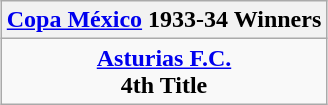<table class="wikitable" style="text-align: center; margin: 0 auto;">
<tr>
<th><a href='#'>Copa México</a> 1933-34 Winners</th>
</tr>
<tr>
<td><strong><a href='#'>Asturias F.C.</a></strong><br><strong>4th Title</strong></td>
</tr>
</table>
